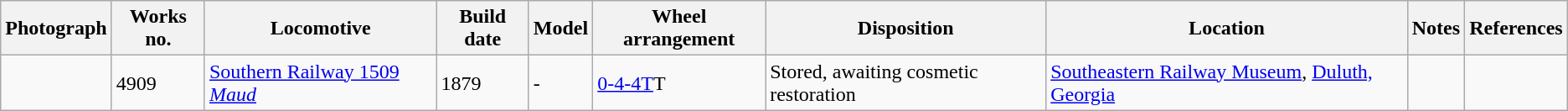<table class="wikitable">
<tr>
<th>Photograph</th>
<th>Works no.</th>
<th>Locomotive</th>
<th>Build date</th>
<th>Model</th>
<th>Wheel arrangement</th>
<th>Disposition</th>
<th>Location</th>
<th>Notes</th>
<th>References</th>
</tr>
<tr>
<td></td>
<td>4909</td>
<td><a href='#'>Southern Railway 1509 <em>Maud</em></a></td>
<td>1879</td>
<td>-</td>
<td><a href='#'>0-4-4T</a>T</td>
<td>Stored, awaiting cosmetic restoration</td>
<td><a href='#'>Southeastern Railway Museum</a>, <a href='#'>Duluth, Georgia</a></td>
<td></td>
<td></td>
</tr>
</table>
